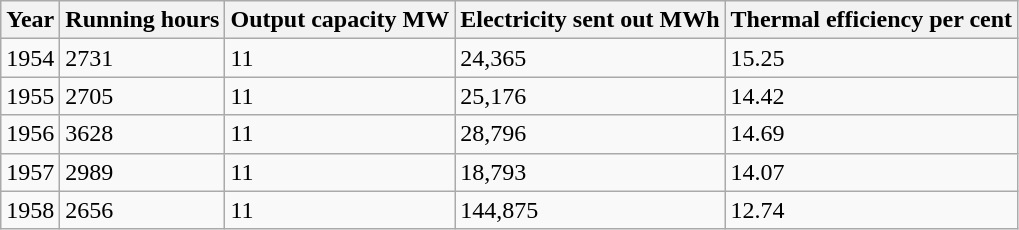<table class="wikitable">
<tr>
<th>Year</th>
<th>Running hours</th>
<th>Output capacity MW</th>
<th>Electricity sent out MWh</th>
<th>Thermal efficiency per cent</th>
</tr>
<tr>
<td>1954</td>
<td>2731</td>
<td>11</td>
<td>24,365</td>
<td>15.25</td>
</tr>
<tr>
<td>1955</td>
<td>2705</td>
<td>11</td>
<td>25,176</td>
<td>14.42</td>
</tr>
<tr>
<td>1956</td>
<td>3628</td>
<td>11</td>
<td>28,796</td>
<td>14.69</td>
</tr>
<tr>
<td>1957</td>
<td>2989</td>
<td>11</td>
<td>18,793</td>
<td>14.07</td>
</tr>
<tr>
<td>1958</td>
<td>2656</td>
<td>11</td>
<td>144,875</td>
<td>12.74</td>
</tr>
</table>
